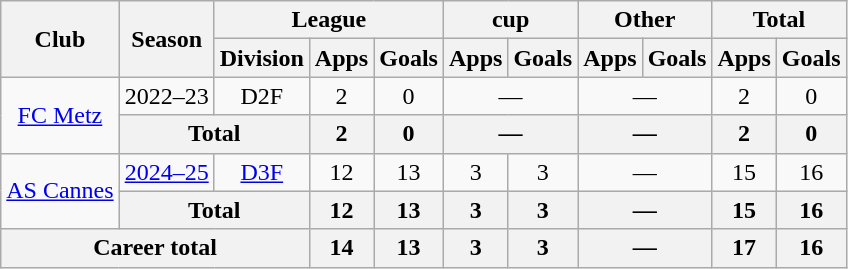<table class="wikitable" style="text-align: center;">
<tr>
<th rowspan="2">Club</th>
<th rowspan="2">Season</th>
<th colspan="3">League</th>
<th colspan="2">cup</th>
<th colspan="2">Other</th>
<th colspan="2">Total</th>
</tr>
<tr>
<th>Division</th>
<th>Apps</th>
<th>Goals</th>
<th>Apps</th>
<th>Goals</th>
<th>Apps</th>
<th>Goals</th>
<th>Apps</th>
<th>Goals</th>
</tr>
<tr>
<td rowspan=2><a href='#'>FC Metz</a></td>
<td>2022–23</td>
<td>D2F</td>
<td>2</td>
<td>0</td>
<td colspan=2>—</td>
<td colspan=2>—</td>
<td>2</td>
<td>0</td>
</tr>
<tr>
<th colspan="2">Total</th>
<th>2</th>
<th>0</th>
<th colspan=2>—</th>
<th colspan=2>—</th>
<th>2</th>
<th>0</th>
</tr>
<tr>
<td rowspan=2><a href='#'>AS Cannes</a></td>
<td><a href='#'>2024–25</a></td>
<td><a href='#'>D3F</a></td>
<td>12</td>
<td>13</td>
<td>3</td>
<td>3</td>
<td colspan=2>—</td>
<td>15</td>
<td>16</td>
</tr>
<tr>
<th colspan="2">Total</th>
<th>12</th>
<th>13</th>
<th>3</th>
<th>3</th>
<th colspan=2>—</th>
<th>15</th>
<th>16</th>
</tr>
<tr>
<th colspan=3>Career total</th>
<th>14</th>
<th>13</th>
<th>3</th>
<th>3</th>
<th colspan=2>—</th>
<th>17</th>
<th>16</th>
</tr>
</table>
